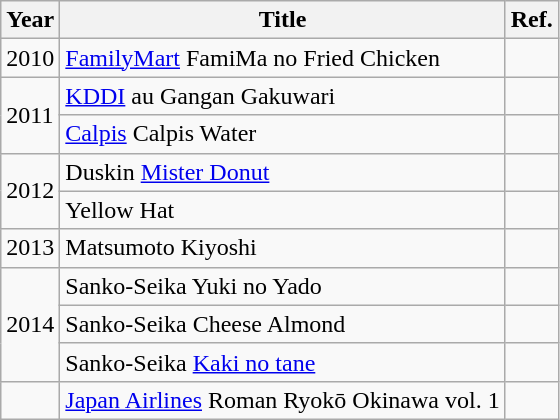<table class="wikitable">
<tr>
<th>Year</th>
<th>Title</th>
<th>Ref.</th>
</tr>
<tr>
<td>2010</td>
<td><a href='#'>FamilyMart</a> FamiMa no Fried Chicken</td>
<td></td>
</tr>
<tr>
<td rowspan="2">2011</td>
<td><a href='#'>KDDI</a> au Gangan Gakuwari</td>
<td></td>
</tr>
<tr>
<td><a href='#'>Calpis</a> Calpis Water</td>
<td></td>
</tr>
<tr>
<td rowspan="2">2012</td>
<td>Duskin <a href='#'>Mister Donut</a></td>
<td></td>
</tr>
<tr>
<td>Yellow Hat</td>
<td></td>
</tr>
<tr>
<td>2013</td>
<td>Matsumoto Kiyoshi</td>
<td></td>
</tr>
<tr>
<td rowspan="3">2014</td>
<td>Sanko-Seika Yuki no Yado</td>
<td></td>
</tr>
<tr>
<td>Sanko-Seika Cheese Almond</td>
<td></td>
</tr>
<tr>
<td>Sanko-Seika <a href='#'>Kaki no tane</a></td>
<td></td>
</tr>
<tr>
<td></td>
<td><a href='#'>Japan Airlines</a> Roman Ryokō Okinawa vol. 1</td>
<td></td>
</tr>
</table>
